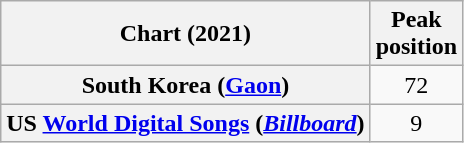<table class="wikitable sortable plainrowheaders" style="text-align:center">
<tr>
<th scope="col">Chart (2021)</th>
<th scope="col">Peak<br>position</th>
</tr>
<tr>
<th scope="row">South Korea (<a href='#'>Gaon</a>)</th>
<td align="center">72</td>
</tr>
<tr>
<th scope="row">US <a href='#'>World Digital Songs</a> (<em><a href='#'>Billboard</a></em>)</th>
<td align="center">9</td>
</tr>
</table>
